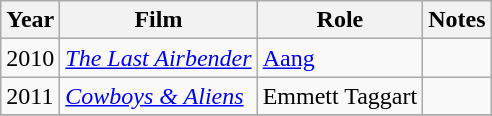<table class="wikitable sortable">
<tr>
<th>Year</th>
<th>Film</th>
<th>Role</th>
<th>Notes</th>
</tr>
<tr>
<td>2010</td>
<td><em><a href='#'>The Last Airbender</a></em></td>
<td><a href='#'>Aang</a></td>
<td></td>
</tr>
<tr>
<td>2011</td>
<td><em><a href='#'>Cowboys & Aliens</a></em></td>
<td>Emmett Taggart</td>
<td></td>
</tr>
<tr>
</tr>
</table>
